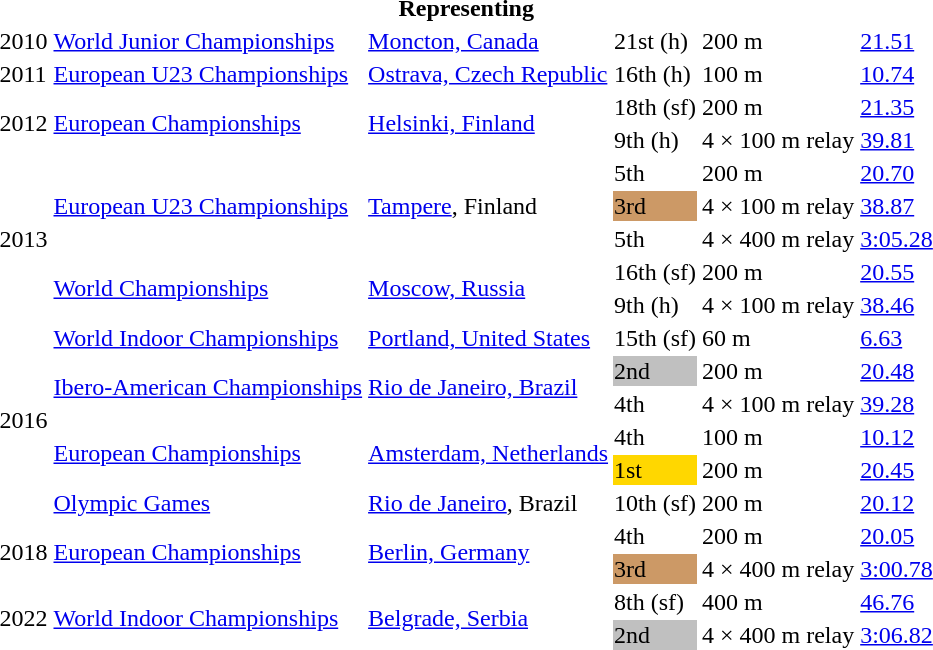<table>
<tr>
<th colspan="6">Representing </th>
</tr>
<tr>
<td>2010</td>
<td><a href='#'>World Junior Championships</a></td>
<td><a href='#'>Moncton, Canada</a></td>
<td>21st (h)</td>
<td>200 m</td>
<td><a href='#'>21.51</a></td>
</tr>
<tr>
<td>2011</td>
<td><a href='#'>European U23 Championships</a></td>
<td><a href='#'>Ostrava, Czech Republic</a></td>
<td>16th (h)</td>
<td>100 m</td>
<td><a href='#'>10.74</a></td>
</tr>
<tr>
<td rowspan=2>2012</td>
<td rowspan=2><a href='#'>European Championships</a></td>
<td rowspan=2><a href='#'>Helsinki, Finland</a></td>
<td>18th (sf)</td>
<td>200 m</td>
<td><a href='#'>21.35</a></td>
</tr>
<tr>
<td>9th (h)</td>
<td>4 × 100 m relay</td>
<td><a href='#'>39.81</a></td>
</tr>
<tr>
<td rowspan=5>2013</td>
<td rowspan=3><a href='#'>European U23 Championships</a></td>
<td rowspan=3><a href='#'>Tampere</a>, Finland</td>
<td>5th</td>
<td>200 m</td>
<td><a href='#'>20.70</a></td>
</tr>
<tr>
<td bgcolor=cc9966>3rd</td>
<td>4 × 100 m relay</td>
<td><a href='#'>38.87</a></td>
</tr>
<tr>
<td>5th</td>
<td>4 × 400 m relay</td>
<td><a href='#'>3:05.28</a></td>
</tr>
<tr>
<td rowspan=2><a href='#'>World Championships</a></td>
<td rowspan=2><a href='#'>Moscow, Russia</a></td>
<td>16th (sf)</td>
<td>200 m</td>
<td><a href='#'>20.55</a></td>
</tr>
<tr>
<td>9th (h)</td>
<td>4 × 100 m relay</td>
<td><a href='#'>38.46</a></td>
</tr>
<tr>
<td rowspan=6>2016</td>
<td><a href='#'>World Indoor Championships</a></td>
<td><a href='#'>Portland, United States</a></td>
<td>15th (sf)</td>
<td>60 m</td>
<td><a href='#'>6.63</a></td>
</tr>
<tr>
<td rowspan=2><a href='#'>Ibero-American Championships</a></td>
<td rowspan=2><a href='#'>Rio de Janeiro, Brazil</a></td>
<td bgcolor=silver>2nd</td>
<td>200 m</td>
<td><a href='#'>20.48</a></td>
</tr>
<tr>
<td>4th</td>
<td>4 × 100 m relay</td>
<td><a href='#'>39.28</a></td>
</tr>
<tr>
<td rowspan=2><a href='#'>European Championships</a></td>
<td rowspan=2><a href='#'>Amsterdam, Netherlands</a></td>
<td>4th</td>
<td>100 m</td>
<td><a href='#'>10.12</a></td>
</tr>
<tr>
<td bgcolor=gold>1st</td>
<td>200 m</td>
<td><a href='#'>20.45</a></td>
</tr>
<tr>
<td><a href='#'>Olympic Games</a></td>
<td><a href='#'>Rio de Janeiro</a>, Brazil</td>
<td>10th (sf)</td>
<td>200 m</td>
<td><a href='#'>20.12</a></td>
</tr>
<tr>
<td rowspan=2>2018</td>
<td rowspan=2><a href='#'>European Championships</a></td>
<td rowspan=2><a href='#'>Berlin, Germany</a></td>
<td>4th</td>
<td>200 m</td>
<td><a href='#'>20.05</a></td>
</tr>
<tr>
<td bgcolor=cc9966>3rd</td>
<td>4 × 400 m relay</td>
<td><a href='#'>3:00.78</a></td>
</tr>
<tr>
<td rowspan=2>2022</td>
<td rowspan=2><a href='#'>World Indoor Championships</a></td>
<td rowspan=2><a href='#'>Belgrade, Serbia</a></td>
<td>8th (sf)</td>
<td>400 m</td>
<td><a href='#'>46.76</a></td>
</tr>
<tr>
<td bgcolor=silver>2nd</td>
<td>4 × 400 m relay</td>
<td><a href='#'>3:06.82</a></td>
</tr>
<tr>
</tr>
</table>
